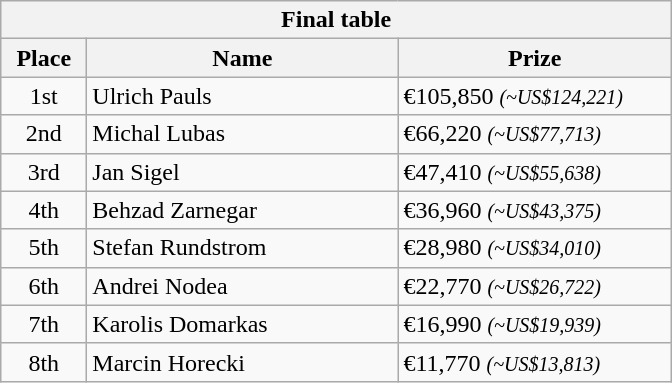<table class="wikitable">
<tr>
<th colspan="3">Final table</th>
</tr>
<tr>
<th style="width:50px;">Place</th>
<th style="width:200px;">Name</th>
<th style="width:175px;">Prize</th>
</tr>
<tr>
<td style="text-align:center;">1st</td>
<td> Ulrich Pauls</td>
<td>€105,850 <small><em>(~US$124,221)</em></small></td>
</tr>
<tr>
<td style="text-align:center;">2nd</td>
<td> Michal Lubas</td>
<td>€66,220 <small><em>(~US$77,713)</em></small></td>
</tr>
<tr>
<td style="text-align:center;">3rd</td>
<td> Jan Sigel</td>
<td>€47,410 <small><em>(~US$55,638)</em></small></td>
</tr>
<tr>
<td style="text-align:center;">4th</td>
<td> Behzad Zarnegar</td>
<td>€36,960 <small><em>(~US$43,375)</em></small></td>
</tr>
<tr>
<td style="text-align:center;">5th</td>
<td> Stefan Rundstrom</td>
<td>€28,980 <small><em>(~US$34,010)</em></small></td>
</tr>
<tr>
<td style="text-align:center;">6th</td>
<td> Andrei Nodea</td>
<td>€22,770 <small><em>(~US$26,722)</em></small></td>
</tr>
<tr>
<td style="text-align:center;">7th</td>
<td> Karolis Domarkas</td>
<td>€16,990 <small><em>(~US$19,939)</em></small></td>
</tr>
<tr>
<td style="text-align:center;">8th</td>
<td> Marcin Horecki</td>
<td>€11,770 <small><em>(~US$13,813)</em></small></td>
</tr>
</table>
